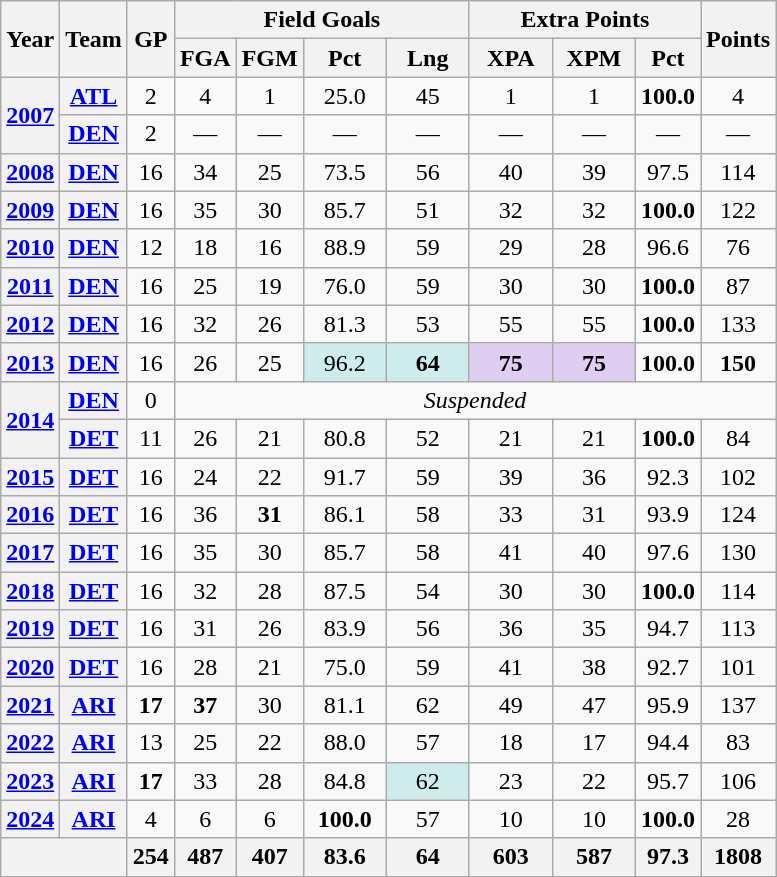<table class="wikitable" style="text-align:center;">
<tr>
<th rowspan="2">Year</th>
<th rowspan="2">Team</th>
<th rowspan="2">GP</th>
<th colspan="4">Field Goals</th>
<th colspan="3">Extra Points</th>
<th rowspan="2">Points</th>
</tr>
<tr>
<th>FGA</th>
<th>FGM</th>
<th>Pct</th>
<th>Lng</th>
<th>XPA</th>
<th>XPM</th>
<th>Pct</th>
</tr>
<tr>
<th rowspan="2"><a href='#'>2007</a></th>
<th><a href='#'>ATL</a></th>
<td>2</td>
<td>4</td>
<td>1</td>
<td>25.0</td>
<td>45</td>
<td>1</td>
<td>1</td>
<td><strong>100.0</strong></td>
<td>4</td>
</tr>
<tr>
<th><a href='#'>DEN</a></th>
<td>2</td>
<td>—</td>
<td>—</td>
<td>—</td>
<td>—</td>
<td>—</td>
<td>—</td>
<td>—</td>
<td>—</td>
</tr>
<tr>
<th><a href='#'>2008</a></th>
<th><a href='#'>DEN</a></th>
<td>16</td>
<td>34</td>
<td>25</td>
<td>73.5</td>
<td>56</td>
<td>40</td>
<td>39</td>
<td>97.5</td>
<td>114</td>
</tr>
<tr>
<th><a href='#'>2009</a></th>
<th><a href='#'>DEN</a></th>
<td>16</td>
<td>35</td>
<td>30</td>
<td>85.7</td>
<td>51</td>
<td>32</td>
<td>32</td>
<td><strong>100.0</strong></td>
<td>122</td>
</tr>
<tr>
<th><a href='#'>2010</a></th>
<th><a href='#'>DEN</a></th>
<td>12</td>
<td>18</td>
<td>16</td>
<td>88.9</td>
<td>59</td>
<td>29</td>
<td>28</td>
<td>96.6</td>
<td>76</td>
</tr>
<tr>
<th><a href='#'>2011</a></th>
<th><a href='#'>DEN</a></th>
<td>16</td>
<td>25</td>
<td>19</td>
<td>76.0</td>
<td>59</td>
<td>30</td>
<td>30</td>
<td><strong>100.0</strong></td>
<td>87</td>
</tr>
<tr>
<th><a href='#'>2012</a></th>
<th><a href='#'>DEN</a></th>
<td>16</td>
<td>32</td>
<td>26</td>
<td>81.3</td>
<td>53</td>
<td>55</td>
<td>55</td>
<td><strong>100.0</strong></td>
<td>133</td>
</tr>
<tr>
<th><a href='#'>2013</a></th>
<th><a href='#'>DEN</a></th>
<td>16</td>
<td>26</td>
<td>25</td>
<td style="background:#cfecec; width:3em;">96.2</td>
<td style="background:#cfecec; width:3em;"><strong>64</strong></td>
<td style="background:#e0cef2; width:3em;"><strong>75</strong></td>
<td style="background:#e0cef2; width:3em;"><strong>75</strong></td>
<td><strong>100.0</strong></td>
<td><strong>150</strong></td>
</tr>
<tr>
<th rowspan="2"><a href='#'>2014</a></th>
<th><a href='#'>DEN</a></th>
<td>0</td>
<td colspan="8"><em>Suspended</em></td>
</tr>
<tr>
<th><a href='#'>DET</a></th>
<td>11</td>
<td>26</td>
<td>21</td>
<td>80.8</td>
<td>52</td>
<td>21</td>
<td>21</td>
<td><strong>100.0</strong></td>
<td>84</td>
</tr>
<tr>
<th><a href='#'>2015</a></th>
<th><a href='#'>DET</a></th>
<td>16</td>
<td>24</td>
<td>22</td>
<td>91.7</td>
<td>59</td>
<td>39</td>
<td>36</td>
<td>92.3</td>
<td>102</td>
</tr>
<tr>
<th><a href='#'>2016</a></th>
<th><a href='#'>DET</a></th>
<td>16</td>
<td>36</td>
<td><strong>31</strong></td>
<td>86.1</td>
<td>58</td>
<td>33</td>
<td>31</td>
<td>93.9</td>
<td>124</td>
</tr>
<tr>
<th><a href='#'>2017</a></th>
<th><a href='#'>DET</a></th>
<td>16</td>
<td>35</td>
<td>30</td>
<td>85.7</td>
<td>58</td>
<td>41</td>
<td>40</td>
<td>97.6</td>
<td>130</td>
</tr>
<tr>
<th><a href='#'>2018</a></th>
<th><a href='#'>DET</a></th>
<td>16</td>
<td>32</td>
<td>28</td>
<td>87.5</td>
<td>54</td>
<td>30</td>
<td>30</td>
<td><strong>100.0</strong></td>
<td>114</td>
</tr>
<tr>
<th><a href='#'>2019</a></th>
<th><a href='#'>DET</a></th>
<td>16</td>
<td>31</td>
<td>26</td>
<td>83.9</td>
<td>56</td>
<td>36</td>
<td>35</td>
<td>94.7</td>
<td>113</td>
</tr>
<tr>
<th><a href='#'>2020</a></th>
<th><a href='#'>DET</a></th>
<td>16</td>
<td>28</td>
<td>21</td>
<td>75.0</td>
<td>59</td>
<td>41</td>
<td>38</td>
<td>92.7</td>
<td>101</td>
</tr>
<tr>
<th><a href='#'>2021</a></th>
<th><a href='#'>ARI</a></th>
<td><strong>17</strong></td>
<td><strong>37</strong></td>
<td>30</td>
<td>81.1</td>
<td>62</td>
<td>49</td>
<td>47</td>
<td>95.9</td>
<td>137</td>
</tr>
<tr>
<th><a href='#'>2022</a></th>
<th><a href='#'>ARI</a></th>
<td>13</td>
<td>25</td>
<td>22</td>
<td>88.0</td>
<td>57</td>
<td>18</td>
<td>17</td>
<td>94.4</td>
<td>83</td>
</tr>
<tr>
<th><a href='#'>2023</a></th>
<th><a href='#'>ARI</a></th>
<td><strong>17</strong></td>
<td>33</td>
<td>28</td>
<td>84.8</td>
<td style="background:#cfecec; width:3em;">62</td>
<td>23</td>
<td>22</td>
<td>95.7</td>
<td>106</td>
</tr>
<tr>
<th><a href='#'>2024</a></th>
<th><a href='#'>ARI</a></th>
<td>4</td>
<td>6</td>
<td>6</td>
<td><strong>100.0</strong></td>
<td>57</td>
<td>10</td>
<td>10</td>
<td><strong>100.0</strong></td>
<td>28</td>
</tr>
<tr>
<th colspan="2"></th>
<th>254</th>
<th>487</th>
<th>407</th>
<th>83.6</th>
<th>64</th>
<th>603</th>
<th>587</th>
<th>97.3</th>
<th>1808</th>
</tr>
</table>
